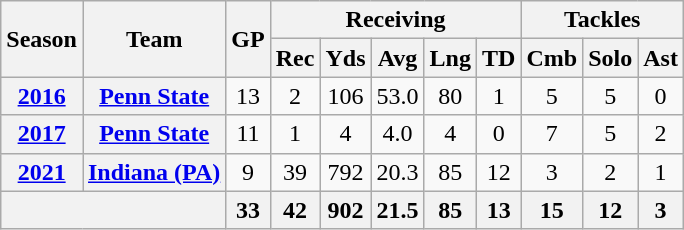<table class="wikitable" style="text-align:center;">
<tr>
<th rowspan="2">Season</th>
<th rowspan="2">Team</th>
<th rowspan="2">GP</th>
<th colspan="5">Receiving</th>
<th colspan="3">Tackles</th>
</tr>
<tr>
<th>Rec</th>
<th>Yds</th>
<th>Avg</th>
<th>Lng</th>
<th>TD</th>
<th>Cmb</th>
<th>Solo</th>
<th>Ast</th>
</tr>
<tr>
<th><a href='#'>2016</a></th>
<th><a href='#'>Penn State</a></th>
<td>13</td>
<td>2</td>
<td>106</td>
<td>53.0</td>
<td>80</td>
<td>1</td>
<td>5</td>
<td>5</td>
<td>0</td>
</tr>
<tr>
<th><a href='#'>2017</a></th>
<th><a href='#'>Penn State</a></th>
<td>11</td>
<td>1</td>
<td>4</td>
<td>4.0</td>
<td>4</td>
<td>0</td>
<td>7</td>
<td>5</td>
<td>2</td>
</tr>
<tr>
<th><a href='#'>2021</a></th>
<th><a href='#'>Indiana (PA)</a></th>
<td>9</td>
<td>39</td>
<td>792</td>
<td>20.3</td>
<td>85</td>
<td>12</td>
<td>3</td>
<td>2</td>
<td>1</td>
</tr>
<tr>
<th colspan="2"></th>
<th>33</th>
<th>42</th>
<th>902</th>
<th>21.5</th>
<th>85</th>
<th>13</th>
<th>15</th>
<th>12</th>
<th>3</th>
</tr>
</table>
